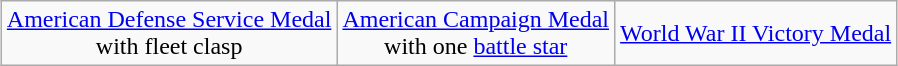<table class="wikitable" style="margin:1em auto; text-align:center;">
<tr>
<td><a href='#'>American Defense Service Medal</a><br> with fleet clasp</td>
<td><a href='#'>American Campaign Medal</a><br> with one <a href='#'>battle star</a></td>
<td><a href='#'>World War II Victory Medal</a></td>
</tr>
</table>
